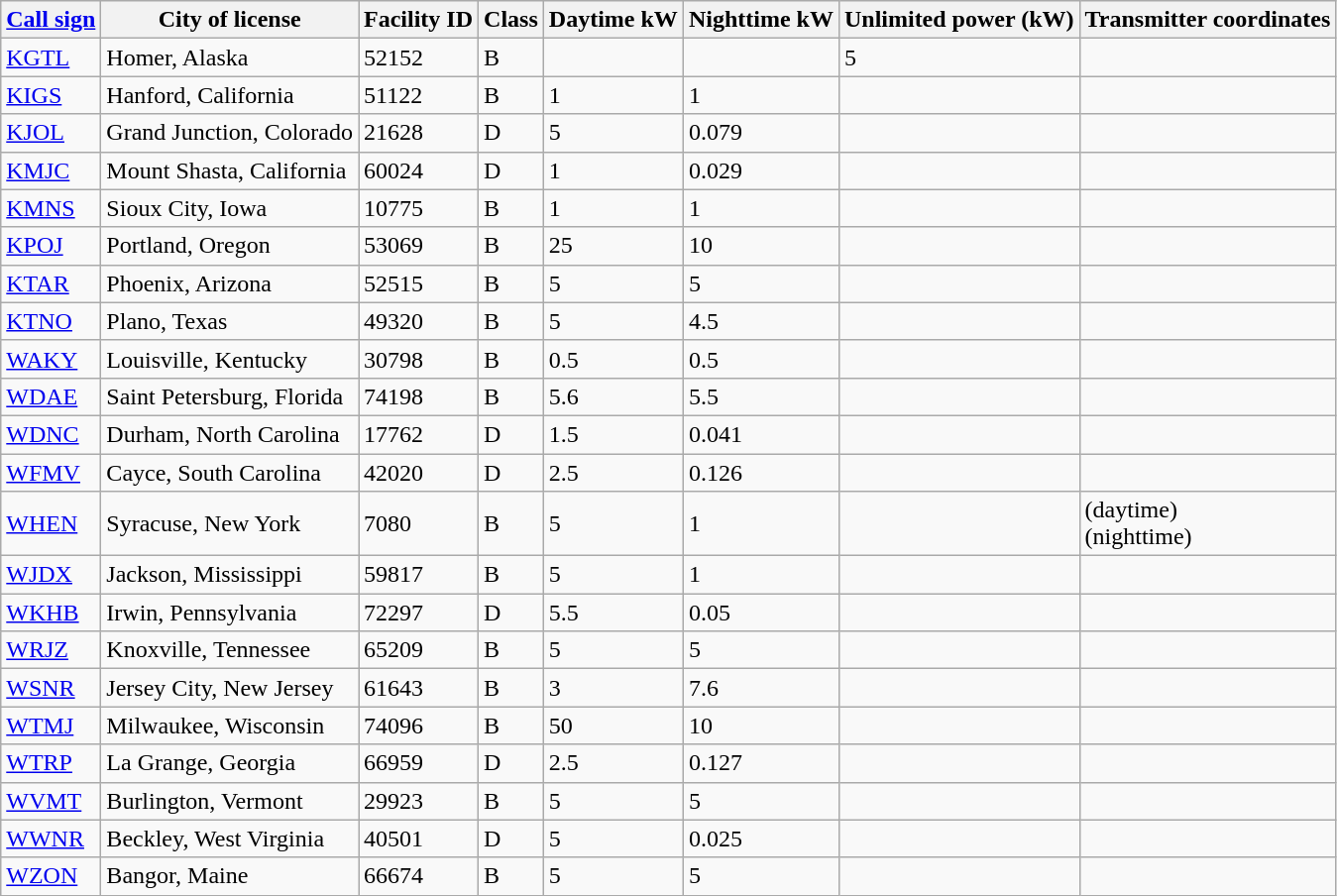<table class="wikitable sortable">
<tr>
<th><a href='#'>Call sign</a></th>
<th>City of license</th>
<th>Facility ID</th>
<th>Class</th>
<th>Daytime kW</th>
<th>Nighttime kW</th>
<th>Unlimited power (kW)</th>
<th>Transmitter coordinates</th>
</tr>
<tr>
<td><a href='#'>KGTL</a></td>
<td>Homer, Alaska</td>
<td>52152</td>
<td>B</td>
<td></td>
<td></td>
<td>5</td>
<td></td>
</tr>
<tr>
<td><a href='#'>KIGS</a></td>
<td>Hanford, California</td>
<td>51122</td>
<td>B</td>
<td>1</td>
<td>1</td>
<td></td>
<td></td>
</tr>
<tr>
<td><a href='#'>KJOL</a></td>
<td>Grand Junction, Colorado</td>
<td>21628</td>
<td>D</td>
<td>5</td>
<td>0.079</td>
<td></td>
<td></td>
</tr>
<tr>
<td><a href='#'>KMJC</a></td>
<td>Mount Shasta, California</td>
<td>60024</td>
<td>D</td>
<td>1</td>
<td>0.029</td>
<td></td>
<td></td>
</tr>
<tr>
<td><a href='#'>KMNS</a></td>
<td>Sioux City, Iowa</td>
<td>10775</td>
<td>B</td>
<td>1</td>
<td>1</td>
<td></td>
<td></td>
</tr>
<tr>
<td><a href='#'>KPOJ</a></td>
<td>Portland, Oregon</td>
<td>53069</td>
<td>B</td>
<td>25</td>
<td>10</td>
<td></td>
<td></td>
</tr>
<tr>
<td><a href='#'>KTAR</a></td>
<td>Phoenix, Arizona</td>
<td>52515</td>
<td>B</td>
<td>5</td>
<td>5</td>
<td></td>
<td></td>
</tr>
<tr>
<td><a href='#'>KTNO</a></td>
<td>Plano, Texas</td>
<td>49320</td>
<td>B</td>
<td>5</td>
<td>4.5</td>
<td></td>
<td></td>
</tr>
<tr>
<td><a href='#'>WAKY</a></td>
<td>Louisville, Kentucky</td>
<td>30798</td>
<td>B</td>
<td>0.5</td>
<td>0.5</td>
<td></td>
<td></td>
</tr>
<tr>
<td><a href='#'>WDAE</a></td>
<td>Saint Petersburg, Florida</td>
<td>74198</td>
<td>B</td>
<td>5.6</td>
<td>5.5</td>
<td></td>
<td></td>
</tr>
<tr>
<td><a href='#'>WDNC</a></td>
<td>Durham, North Carolina</td>
<td>17762</td>
<td>D</td>
<td>1.5</td>
<td>0.041</td>
<td></td>
<td></td>
</tr>
<tr>
<td><a href='#'>WFMV</a></td>
<td>Cayce, South Carolina</td>
<td>42020</td>
<td>D</td>
<td>2.5</td>
<td>0.126</td>
<td></td>
<td></td>
</tr>
<tr>
<td><a href='#'>WHEN</a></td>
<td>Syracuse, New York</td>
<td>7080</td>
<td>B</td>
<td>5</td>
<td>1</td>
<td></td>
<td> (daytime)<br> (nighttime)</td>
</tr>
<tr>
<td><a href='#'>WJDX</a></td>
<td>Jackson, Mississippi</td>
<td>59817</td>
<td>B</td>
<td>5</td>
<td>1</td>
<td></td>
<td></td>
</tr>
<tr>
<td><a href='#'>WKHB</a></td>
<td>Irwin, Pennsylvania</td>
<td>72297</td>
<td>D</td>
<td>5.5</td>
<td>0.05</td>
<td></td>
<td></td>
</tr>
<tr>
<td><a href='#'>WRJZ</a></td>
<td>Knoxville, Tennessee</td>
<td>65209</td>
<td>B</td>
<td>5</td>
<td>5</td>
<td></td>
<td></td>
</tr>
<tr>
<td><a href='#'>WSNR</a></td>
<td>Jersey City, New Jersey</td>
<td>61643</td>
<td>B</td>
<td>3</td>
<td>7.6</td>
<td></td>
<td></td>
</tr>
<tr>
<td><a href='#'>WTMJ</a></td>
<td>Milwaukee, Wisconsin</td>
<td>74096</td>
<td>B</td>
<td>50</td>
<td>10</td>
<td></td>
<td></td>
</tr>
<tr>
<td><a href='#'>WTRP</a></td>
<td>La Grange, Georgia</td>
<td>66959</td>
<td>D</td>
<td>2.5</td>
<td>0.127</td>
<td></td>
<td></td>
</tr>
<tr>
<td><a href='#'>WVMT</a></td>
<td>Burlington, Vermont</td>
<td>29923</td>
<td>B</td>
<td>5</td>
<td>5</td>
<td></td>
<td></td>
</tr>
<tr>
<td><a href='#'>WWNR</a></td>
<td>Beckley, West Virginia</td>
<td>40501</td>
<td>D</td>
<td>5</td>
<td>0.025</td>
<td></td>
<td></td>
</tr>
<tr>
<td><a href='#'>WZON</a></td>
<td>Bangor, Maine</td>
<td>66674</td>
<td>B</td>
<td>5</td>
<td>5</td>
<td></td>
<td></td>
</tr>
</table>
